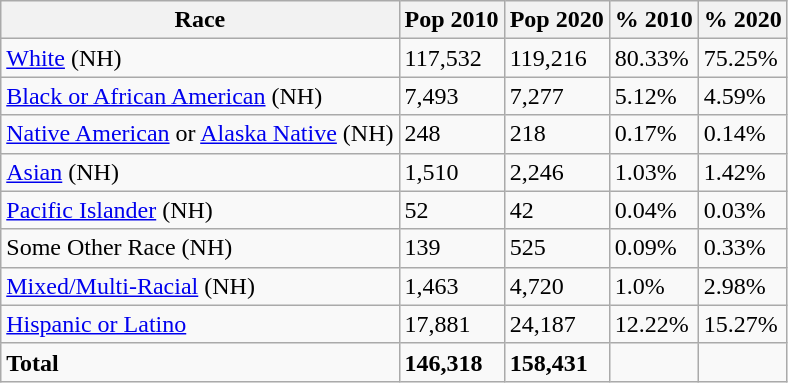<table class="wikitable">
<tr>
<th>Race</th>
<th>Pop 2010</th>
<th>Pop 2020</th>
<th>% 2010</th>
<th>% 2020</th>
</tr>
<tr>
<td><a href='#'>White</a> (NH)</td>
<td>117,532</td>
<td>119,216</td>
<td>80.33%</td>
<td>75.25%</td>
</tr>
<tr>
<td><a href='#'>Black or African American</a> (NH)</td>
<td>7,493</td>
<td>7,277</td>
<td>5.12%</td>
<td>4.59%</td>
</tr>
<tr>
<td><a href='#'>Native American</a> or <a href='#'>Alaska Native</a> (NH)</td>
<td>248</td>
<td>218</td>
<td>0.17%</td>
<td>0.14%</td>
</tr>
<tr>
<td><a href='#'>Asian</a> (NH)</td>
<td>1,510</td>
<td>2,246</td>
<td>1.03%</td>
<td>1.42%</td>
</tr>
<tr>
<td><a href='#'>Pacific Islander</a> (NH)</td>
<td>52</td>
<td>42</td>
<td>0.04%</td>
<td>0.03%</td>
</tr>
<tr>
<td>Some Other Race (NH)</td>
<td>139</td>
<td>525</td>
<td>0.09%</td>
<td>0.33%</td>
</tr>
<tr>
<td><a href='#'>Mixed/Multi-Racial</a> (NH)</td>
<td>1,463</td>
<td>4,720</td>
<td>1.0%</td>
<td>2.98%</td>
</tr>
<tr>
<td><a href='#'>Hispanic or Latino</a></td>
<td>17,881</td>
<td>24,187</td>
<td>12.22%</td>
<td>15.27%</td>
</tr>
<tr>
<td><strong>Total</strong></td>
<td><strong>146,318</strong></td>
<td><strong>158,431</strong></td>
<td></td>
<td></td>
</tr>
</table>
